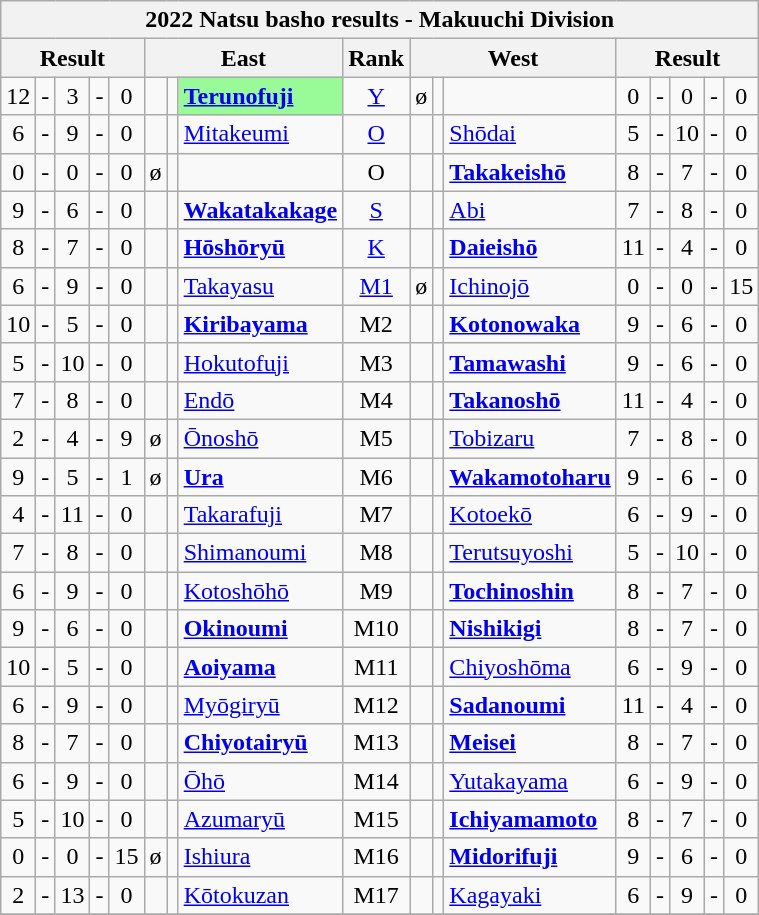<table class="wikitable" style="text-align:center">
<tr>
<th colspan="17">2022 Natsu basho results - Makuuchi Division</th>
</tr>
<tr>
<th colspan="5">Result</th>
<th colspan="3">East</th>
<th>Rank</th>
<th colspan="3">West</th>
<th colspan="5">Result</th>
</tr>
<tr>
<td>12</td>
<td>-</td>
<td>3</td>
<td>-</td>
<td>0</td>
<td></td>
<td></td>
<td style="text-align:left;background: PaleGreen;"><strong><a href='#'>Terunofuji</a></strong></td>
<td><a href='#'>Y</a></td>
<td>ø</td>
<td></td>
<td></td>
<td>0</td>
<td>-</td>
<td>0</td>
<td>-</td>
<td>0</td>
</tr>
<tr>
<td>6</td>
<td>-</td>
<td>9</td>
<td>-</td>
<td>0</td>
<td></td>
<td></td>
<td style="text-align:left;"><a href='#'>Mitakeumi</a></td>
<td><a href='#'>O</a></td>
<td></td>
<td></td>
<td style="text-align:left"><a href='#'>Shōdai</a></td>
<td>5</td>
<td>-</td>
<td>10</td>
<td>-</td>
<td>0</td>
</tr>
<tr>
<td>0</td>
<td>-</td>
<td>0</td>
<td>-</td>
<td>0</td>
<td>ø</td>
<td></td>
<td></td>
<td>O</td>
<td></td>
<td></td>
<td style="text-align:left;"><strong><a href='#'>Takakeishō</a></strong></td>
<td>8</td>
<td>-</td>
<td>7</td>
<td>-</td>
<td>0</td>
</tr>
<tr>
<td>9</td>
<td>-</td>
<td>6</td>
<td>-</td>
<td>0</td>
<td></td>
<td></td>
<td style="text-align:left;"><strong><a href='#'>Wakatakakage</a></strong></td>
<td><a href='#'>S</a></td>
<td></td>
<td></td>
<td style="text-align:left;"><a href='#'>Abi</a></td>
<td>7</td>
<td>-</td>
<td>8</td>
<td>-</td>
<td>0</td>
</tr>
<tr>
<td>8</td>
<td>-</td>
<td>7</td>
<td>-</td>
<td>0</td>
<td></td>
<td></td>
<td style="text-align:left;"><strong><a href='#'>Hōshōryū</a></strong></td>
<td><a href='#'>K</a></td>
<td></td>
<td></td>
<td style="text-align:left;"><strong><a href='#'>Daieishō</a></strong></td>
<td>11</td>
<td>-</td>
<td>4</td>
<td>-</td>
<td>0</td>
</tr>
<tr>
<td>6</td>
<td>-</td>
<td>9</td>
<td>-</td>
<td>0</td>
<td></td>
<td></td>
<td style="text-align:left;"><a href='#'>Takayasu</a></td>
<td><a href='#'>M1</a></td>
<td>ø</td>
<td></td>
<td style="text-align:left;"><a href='#'>Ichinojō</a></td>
<td>0</td>
<td>-</td>
<td>0</td>
<td>-</td>
<td>15</td>
</tr>
<tr>
<td>10</td>
<td>-</td>
<td>5</td>
<td>-</td>
<td>0</td>
<td></td>
<td></td>
<td style="text-align:left;"><strong><a href='#'>Kiribayama</a></strong></td>
<td>M2</td>
<td></td>
<td></td>
<td style="text-align:left;"><strong><a href='#'>Kotonowaka</a></strong></td>
<td>9</td>
<td>-</td>
<td>6</td>
<td>-</td>
<td>0</td>
</tr>
<tr>
<td>5</td>
<td>-</td>
<td>10</td>
<td>-</td>
<td>0</td>
<td></td>
<td></td>
<td style="text-align:left;"><a href='#'>Hokutofuji</a></td>
<td>M3</td>
<td></td>
<td></td>
<td style="text-align:left;"><strong><a href='#'>Tamawashi</a></strong></td>
<td>9</td>
<td>-</td>
<td>6</td>
<td>-</td>
<td>0</td>
</tr>
<tr>
<td>7</td>
<td>-</td>
<td>8</td>
<td>-</td>
<td>0</td>
<td></td>
<td></td>
<td style="text-align:left;"><a href='#'>Endō</a></td>
<td>M4</td>
<td></td>
<td></td>
<td style="text-align:left;"><strong><a href='#'>Takanoshō</a></strong></td>
<td>11</td>
<td>-</td>
<td>4</td>
<td>-</td>
<td>0</td>
</tr>
<tr>
<td>2</td>
<td>-</td>
<td>4</td>
<td>-</td>
<td>9</td>
<td>ø</td>
<td></td>
<td style="text-align:left;"><a href='#'>Ōnoshō</a></td>
<td>M5</td>
<td></td>
<td></td>
<td style="text-align:left;"><a href='#'>Tobizaru</a></td>
<td>7</td>
<td>-</td>
<td>8</td>
<td>-</td>
<td>0</td>
</tr>
<tr>
<td>9</td>
<td>-</td>
<td>5</td>
<td>-</td>
<td>1</td>
<td>ø</td>
<td></td>
<td style="text-align:left;"><strong><a href='#'>Ura</a></strong></td>
<td>M6</td>
<td></td>
<td></td>
<td style="text-align:left;"><strong><a href='#'>Wakamotoharu</a></strong></td>
<td>9</td>
<td>-</td>
<td>6</td>
<td>-</td>
<td>0</td>
</tr>
<tr>
<td>4</td>
<td>-</td>
<td>11</td>
<td>-</td>
<td>0</td>
<td></td>
<td></td>
<td style="text-align:left;"><a href='#'>Takarafuji</a></td>
<td>M7</td>
<td></td>
<td></td>
<td style="text-align:left;"><a href='#'>Kotoekō</a></td>
<td>6</td>
<td>-</td>
<td>9</td>
<td>-</td>
<td>0</td>
</tr>
<tr>
<td>7</td>
<td>-</td>
<td>8</td>
<td>-</td>
<td>0</td>
<td></td>
<td></td>
<td style="text-align:left;"><a href='#'>Shimanoumi</a></td>
<td>M8</td>
<td></td>
<td></td>
<td style="text-align:left;"><a href='#'>Terutsuyoshi</a></td>
<td>5</td>
<td>-</td>
<td>10</td>
<td>-</td>
<td>0</td>
</tr>
<tr>
<td>6</td>
<td>-</td>
<td>9</td>
<td>-</td>
<td>0</td>
<td></td>
<td></td>
<td style="text-align:left;"><a href='#'>Kotoshōhō</a></td>
<td>M9</td>
<td></td>
<td></td>
<td style="text-align:left;"><strong><a href='#'>Tochinoshin</a></strong></td>
<td>8</td>
<td>-</td>
<td>7</td>
<td>-</td>
<td>0</td>
</tr>
<tr>
<td>9</td>
<td>-</td>
<td>6</td>
<td>-</td>
<td>0</td>
<td></td>
<td></td>
<td style="text-align:left;"><strong><a href='#'>Okinoumi</a></strong></td>
<td>M10</td>
<td></td>
<td></td>
<td style="text-align:left;"><strong><a href='#'>Nishikigi</a></strong></td>
<td>8</td>
<td>-</td>
<td>7</td>
<td>-</td>
<td>0</td>
</tr>
<tr>
<td>10</td>
<td>-</td>
<td>5</td>
<td>-</td>
<td>0</td>
<td></td>
<td></td>
<td style="text-align:left;"><strong><a href='#'>Aoiyama</a></strong></td>
<td>M11</td>
<td></td>
<td></td>
<td style="text-align:left;"><a href='#'>Chiyoshōma</a></td>
<td>6</td>
<td>-</td>
<td>9</td>
<td>-</td>
<td>0</td>
</tr>
<tr>
<td>6</td>
<td>-</td>
<td>9</td>
<td>-</td>
<td>0</td>
<td></td>
<td></td>
<td style="text-align:left;"><a href='#'>Myōgiryū</a></td>
<td>M12</td>
<td></td>
<td></td>
<td style="text-align:left;"><strong><a href='#'>Sadanoumi</a></strong></td>
<td>11</td>
<td>-</td>
<td>4</td>
<td>-</td>
<td>0</td>
</tr>
<tr>
<td>8</td>
<td>-</td>
<td>7</td>
<td>-</td>
<td>0</td>
<td></td>
<td></td>
<td style="text-align:left;"><strong><a href='#'>Chiyotairyū</a></strong></td>
<td>M13</td>
<td></td>
<td></td>
<td style="text-align:left;"><strong><a href='#'>Meisei</a></strong></td>
<td>8</td>
<td>-</td>
<td>7</td>
<td>-</td>
<td>0</td>
</tr>
<tr>
<td>6</td>
<td>-</td>
<td>9</td>
<td>-</td>
<td>0</td>
<td></td>
<td></td>
<td style="text-align:left;"><a href='#'>Ōhō</a></td>
<td>M14</td>
<td></td>
<td></td>
<td style="text-align:left;"><a href='#'>Yutakayama</a></td>
<td>6</td>
<td>-</td>
<td>9</td>
<td>-</td>
<td>0</td>
</tr>
<tr>
<td>5</td>
<td>-</td>
<td>10</td>
<td>-</td>
<td>0</td>
<td></td>
<td></td>
<td style="text-align:left;"><a href='#'>Azumaryū</a></td>
<td>M15</td>
<td></td>
<td></td>
<td style="text-align:left;"><strong><a href='#'>Ichiyamamoto</a></strong></td>
<td>8</td>
<td>-</td>
<td>7</td>
<td>-</td>
<td>0</td>
</tr>
<tr>
<td>0</td>
<td>-</td>
<td>0</td>
<td>-</td>
<td>15</td>
<td>ø</td>
<td></td>
<td style="text-align:left;"><a href='#'>Ishiura</a></td>
<td>M16</td>
<td></td>
<td></td>
<td style="text-align:left;"><strong><a href='#'>Midorifuji</a></strong></td>
<td>9</td>
<td>-</td>
<td>6</td>
<td>-</td>
<td>0</td>
</tr>
<tr>
<td>2</td>
<td>-</td>
<td>13</td>
<td>-</td>
<td>0</td>
<td></td>
<td></td>
<td style="text-align:left;"><a href='#'>Kōtokuzan</a></td>
<td>M17</td>
<td></td>
<td></td>
<td style="text-align:left;"><a href='#'>Kagayaki</a></td>
<td>6</td>
<td>-</td>
<td>9</td>
<td>-</td>
<td>0</td>
</tr>
<tr>
</tr>
</table>
